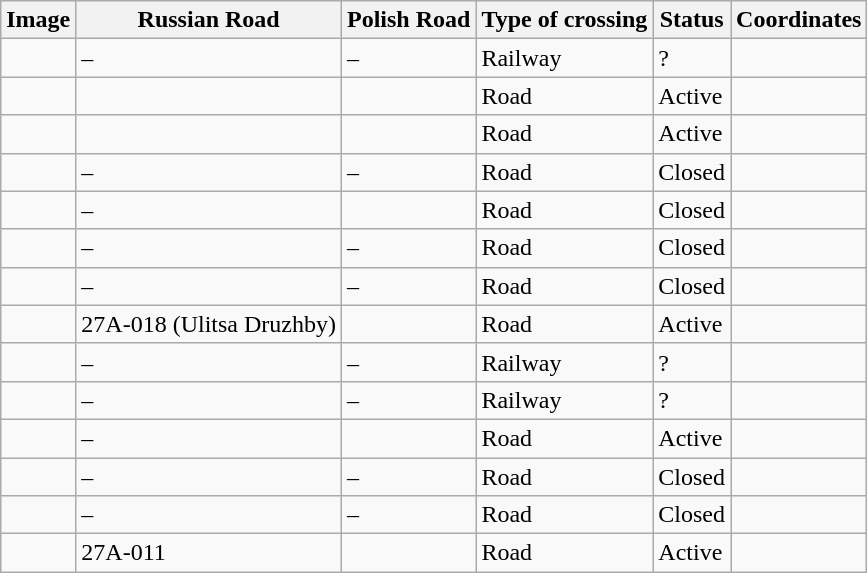<table class="wikitable sortable">
<tr>
<th class="unsortable">Image</th>
<th>Russian Road</th>
<th>Polish Road</th>
<th>Type of crossing</th>
<th>Status</th>
<th class="unsortable">Coordinates </th>
</tr>
<tr>
<td></td>
<td>–</td>
<td>–</td>
<td>Railway</td>
<td>?</td>
<td></td>
</tr>
<tr>
<td></td>
<td></td>
<td></td>
<td>Road</td>
<td>Active</td>
<td></td>
</tr>
<tr>
<td></td>
<td></td>
<td></td>
<td>Road</td>
<td>Active</td>
<td></td>
</tr>
<tr>
<td></td>
<td>–</td>
<td>–</td>
<td>Road</td>
<td>Closed</td>
<td></td>
</tr>
<tr>
<td></td>
<td>–</td>
<td></td>
<td>Road</td>
<td>Closed</td>
<td></td>
</tr>
<tr>
<td></td>
<td>–</td>
<td>–</td>
<td>Road</td>
<td>Closed</td>
<td></td>
</tr>
<tr>
<td></td>
<td>–</td>
<td>–</td>
<td>Road</td>
<td>Closed</td>
<td></td>
</tr>
<tr>
<td></td>
<td>27A-018 (Ulitsa Druzhby)</td>
<td></td>
<td>Road</td>
<td>Active</td>
<td></td>
</tr>
<tr>
<td></td>
<td>–</td>
<td>–</td>
<td>Railway</td>
<td>?</td>
<td></td>
</tr>
<tr>
<td></td>
<td>–</td>
<td>–</td>
<td>Railway</td>
<td>?</td>
<td></td>
</tr>
<tr>
<td></td>
<td>–</td>
<td></td>
<td>Road</td>
<td>Active</td>
<td></td>
</tr>
<tr>
<td></td>
<td>–</td>
<td>–</td>
<td>Road</td>
<td>Closed</td>
<td></td>
</tr>
<tr>
<td></td>
<td>–</td>
<td>–</td>
<td>Road</td>
<td>Closed</td>
<td></td>
</tr>
<tr>
<td></td>
<td>27A-011</td>
<td></td>
<td>Road</td>
<td>Active</td>
<td></td>
</tr>
</table>
